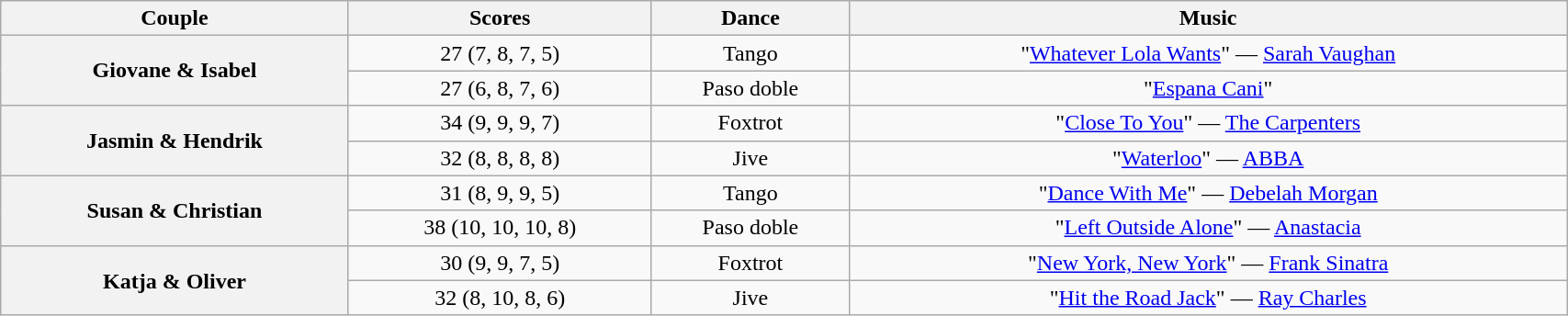<table class="wikitable sortable" style="text-align:center; width:90%">
<tr>
<th scope="col">Couple</th>
<th scope="col">Scores</th>
<th scope="col" class="unsortable">Dance</th>
<th scope="col" class="unsortable">Music</th>
</tr>
<tr>
<th scope="row" rowspan="2">Giovane & Isabel</th>
<td>27 (7, 8, 7, 5)</td>
<td>Tango</td>
<td>"<a href='#'>Whatever Lola Wants</a>" — <a href='#'>Sarah Vaughan</a></td>
</tr>
<tr>
<td>27 (6, 8, 7, 6)</td>
<td>Paso doble</td>
<td>"<a href='#'>Espana Cani</a>"</td>
</tr>
<tr>
<th scope="row" rowspan="2">Jasmin & Hendrik</th>
<td>34 (9, 9, 9, 7)</td>
<td>Foxtrot</td>
<td>"<a href='#'>Close To You</a>" — <a href='#'>The Carpenters</a></td>
</tr>
<tr>
<td>32 (8, 8, 8, 8)</td>
<td>Jive</td>
<td>"<a href='#'>Waterloo</a>" — <a href='#'>ABBA</a></td>
</tr>
<tr>
<th scope="row" rowspan="2">Susan & Christian</th>
<td>31 (8, 9, 9, 5)</td>
<td>Tango</td>
<td>"<a href='#'>Dance With Me</a>" — <a href='#'>Debelah Morgan</a></td>
</tr>
<tr>
<td>38 (10, 10, 10, 8)</td>
<td>Paso doble</td>
<td>"<a href='#'>Left Outside Alone</a>" — <a href='#'>Anastacia</a></td>
</tr>
<tr>
<th scope="row" rowspan="2">Katja & Oliver</th>
<td>30 (9, 9, 7, 5)</td>
<td>Foxtrot</td>
<td>"<a href='#'>New York, New York</a>" — <a href='#'>Frank Sinatra</a></td>
</tr>
<tr>
<td>32 (8, 10, 8, 6)</td>
<td>Jive</td>
<td>"<a href='#'>Hit the Road Jack</a>" — <a href='#'>Ray Charles</a></td>
</tr>
</table>
